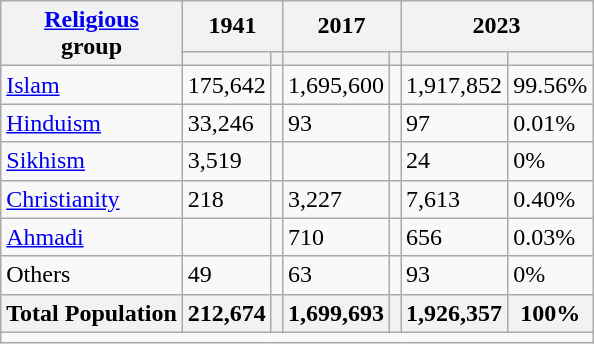<table class="wikitable sortable">
<tr>
<th rowspan="2"><a href='#'>Religious</a><br>group</th>
<th colspan="2">1941</th>
<th colspan="2">2017</th>
<th colspan="2">2023</th>
</tr>
<tr>
<th><a href='#'></a></th>
<th></th>
<th></th>
<th></th>
<th></th>
<th></th>
</tr>
<tr>
<td><a href='#'>Islam</a> </td>
<td>175,642</td>
<td></td>
<td>1,695,600</td>
<td></td>
<td>1,917,852</td>
<td>99.56%</td>
</tr>
<tr>
<td><a href='#'>Hinduism</a> </td>
<td>33,246</td>
<td></td>
<td>93</td>
<td></td>
<td>97</td>
<td>0.01%</td>
</tr>
<tr>
<td><a href='#'>Sikhism</a> </td>
<td>3,519</td>
<td></td>
<td></td>
<td></td>
<td>24</td>
<td>0%</td>
</tr>
<tr>
<td><a href='#'>Christianity</a> </td>
<td>218</td>
<td></td>
<td>3,227</td>
<td></td>
<td>7,613</td>
<td>0.40%</td>
</tr>
<tr>
<td><a href='#'>Ahmadi</a></td>
<td></td>
<td></td>
<td>710</td>
<td></td>
<td>656</td>
<td>0.03%</td>
</tr>
<tr>
<td>Others </td>
<td>49</td>
<td></td>
<td>63</td>
<td></td>
<td>93</td>
<td>0%</td>
</tr>
<tr>
<th>Total Population</th>
<th>212,674</th>
<th></th>
<th>1,699,693</th>
<th></th>
<th>1,926,357</th>
<th>100%</th>
</tr>
<tr class="sortbottom">
<td colspan="7"></td>
</tr>
</table>
